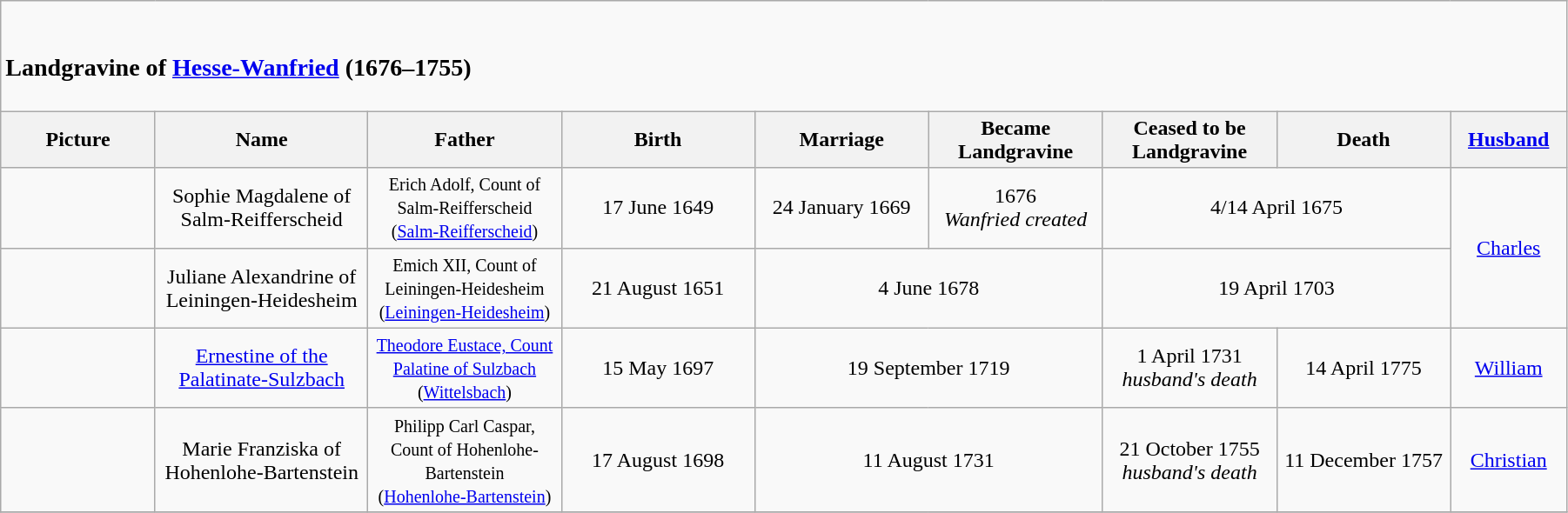<table width=95% class="wikitable">
<tr>
<td colspan="9"><br><h3>Landgravine of <a href='#'>Hesse-Wanfried</a> (1676–1755)</h3></td>
</tr>
<tr>
<th width = "8%">Picture</th>
<th width = "11%">Name</th>
<th width = "10%">Father</th>
<th width = "10%">Birth</th>
<th width = "9%">Marriage</th>
<th width = "9%">Became Landgravine</th>
<th width = "9%">Ceased to be Landgravine</th>
<th width = "9%">Death</th>
<th width = "6%"><a href='#'>Husband</a></th>
</tr>
<tr>
<td align="center"></td>
<td align="center">Sophie Magdalene of Salm-Reifferscheid</td>
<td align="center"><small>Erich Adolf, Count of Salm-Reifferscheid<br>(<a href='#'>Salm-Reifferscheid</a>)</small></td>
<td align="center">17 June 1649</td>
<td align="center">24 January 1669</td>
<td align="center">1676<br><em>Wanfried created</em></td>
<td align="center" colspan="2">4/14 April 1675</td>
<td align="center" rowspan="2"><a href='#'>Charles</a></td>
</tr>
<tr>
<td align="center"></td>
<td align="center">Juliane Alexandrine of Leiningen-Heidesheim</td>
<td align="center"><small>Emich XII, Count of Leiningen-Heidesheim<br>(<a href='#'>Leiningen-Heidesheim</a>)</small></td>
<td align="center">21 August 1651</td>
<td align="center" colspan="2">4 June 1678</td>
<td align="center" colspan="2">19 April 1703</td>
</tr>
<tr>
<td align="center"></td>
<td align="center"><a href='#'>Ernestine of the Palatinate-Sulzbach</a></td>
<td align=center><small><a href='#'>Theodore Eustace, Count Palatine of Sulzbach</a><br>(<a href='#'>Wittelsbach</a>)</small></td>
<td align="center">15 May 1697</td>
<td align="center" colspan="2">19 September 1719</td>
<td align="center">1 April 1731<br><em>husband's death</em></td>
<td align="center">14 April 1775</td>
<td align="center"><a href='#'>William</a></td>
</tr>
<tr>
<td align="center"></td>
<td align="center">Marie Franziska of Hohenlohe-Bartenstein</td>
<td align="center"><small>Philipp Carl Caspar, Count of Hohenlohe-Bartenstein<br>(<a href='#'>Hohenlohe-Bartenstein</a>)</small></td>
<td align="center">17 August 1698</td>
<td align="center" colspan="2">11 August 1731</td>
<td align="center">21 October 1755<br><em>husband's death</em></td>
<td align="center">11 December 1757</td>
<td align="center"><a href='#'>Christian</a></td>
</tr>
<tr>
</tr>
</table>
